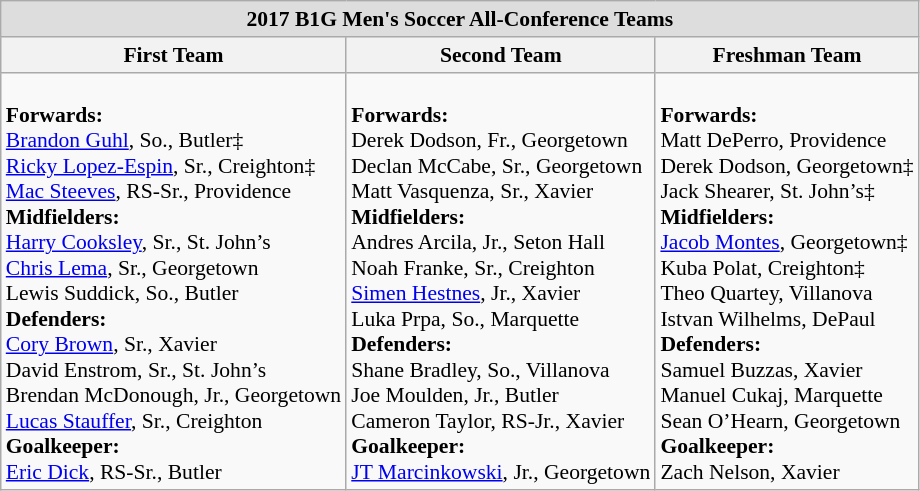<table class="wikitable" style="white-space:nowrap; font-size:90%;">
<tr>
<td colspan="7" style="text-align:center; background:#ddd;"><strong>2017 B1G Men's Soccer All-Conference Teams</strong></td>
</tr>
<tr>
<th>First Team</th>
<th>Second Team</th>
<th>Freshman Team</th>
</tr>
<tr>
<td><br><strong>Forwards:</strong><br>
<a href='#'>Brandon Guhl</a>, So., Butler‡<br>
<a href='#'>Ricky Lopez-Espin</a>, Sr., Creighton‡<br>
<a href='#'>Mac Steeves</a>, RS-Sr., Providence<br><strong>Midfielders:</strong><br>
<a href='#'>Harry Cooksley</a>, Sr., St. John’s<br>
<a href='#'>Chris Lema</a>, Sr., Georgetown<br>
Lewis Suddick, So., Butler<br><strong>Defenders:</strong><br>
<a href='#'>Cory Brown</a>, Sr., Xavier<br>
David Enstrom, Sr., St. John’s<br>
Brendan McDonough, Jr., Georgetown<br>
<a href='#'>Lucas Stauffer</a>, Sr., Creighton<br><strong>Goalkeeper:</strong><br>
<a href='#'>Eric Dick</a>, RS-Sr., Butler<br></td>
<td><br><strong>Forwards:</strong><br>Derek Dodson, Fr., Georgetown<br>
Declan McCabe, Sr., Georgetown<br>
Matt Vasquenza, Sr., Xavier<br><strong>Midfielders:</strong><br>
Andres Arcila, Jr., Seton Hall<br>
Noah Franke, Sr., Creighton<br>
<a href='#'>Simen Hestnes</a>, Jr., Xavier<br>
Luka Prpa, So., Marquette<br><strong>Defenders:</strong><br>
Shane Bradley, So., Villanova<br>
Joe Moulden, Jr., Butler<br>
Cameron Taylor, RS-Jr., Xavier<br><strong>Goalkeeper:</strong><br>
<a href='#'>JT Marcinkowski</a>, Jr., Georgetown</td>
<td><br><strong>Forwards:</strong><br>
Matt DePerro, Providence<br>
Derek Dodson, Georgetown‡<br>
Jack Shearer, St. John’s‡<br><strong>Midfielders:</strong><br>
<a href='#'>Jacob Montes</a>, Georgetown‡<br>
Kuba Polat, Creighton‡<br>
Theo Quartey, Villanova<br>
Istvan Wilhelms, DePaul<br><strong>Defenders:</strong><br>
Samuel Buzzas, Xavier<br>
Manuel Cukaj, Marquette<br>
Sean O’Hearn, Georgetown<br><strong>Goalkeeper:</strong><br>
Zach Nelson, Xavier</td>
</tr>
</table>
